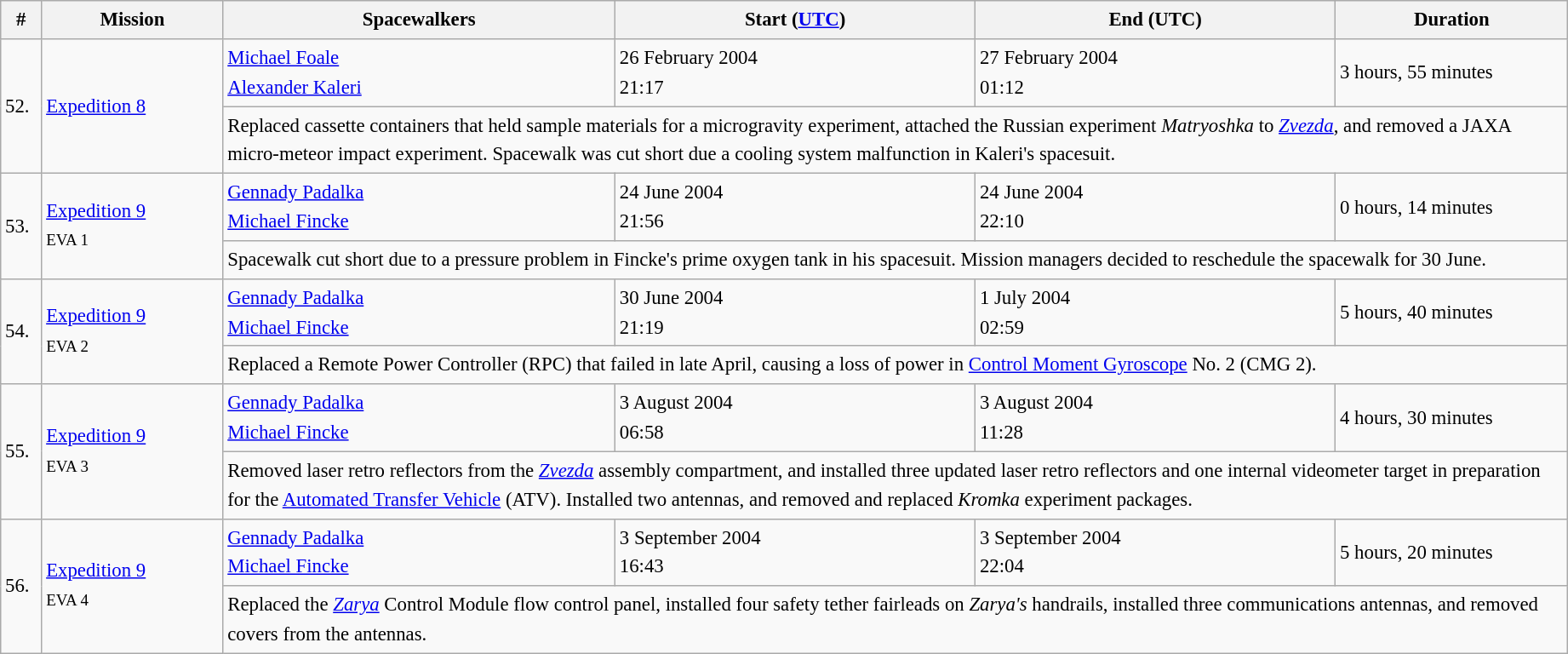<table class="wikitable sortable sticky-header" style="font-size:0.95em; line-height:1.5em;">
<tr>
<th scope="col" width="25">#</th>
<th scope="col" width="135">Mission</th>
<th scope="col" width="300">Spacewalkers</th>
<th scope="col" width="275">Start (<a href='#'>UTC</a>)</th>
<th scope="col" width="275">End (UTC)</th>
<th scope="col" width="175">Duration</th>
</tr>
<tr>
<td scope="row" rowspan=2>52.</td>
<td rowspan=2><a href='#'>Expedition 8</a><br></td>
<td> <a href='#'>Michael Foale</a><br> <a href='#'>Alexander Kaleri</a></td>
<td>26 February 2004<br>21:17</td>
<td>27 February 2004<br>01:12</td>
<td>3 hours, 55 minutes</td>
</tr>
<tr>
<td colspan=4>Replaced cassette containers that held sample materials for a microgravity experiment, attached the Russian experiment <em>Matryoshka</em> to <a href='#'><em>Zvezda</em></a>, and removed a JAXA micro-meteor impact experiment. Spacewalk was cut short due a cooling system malfunction in Kaleri's spacesuit.</td>
</tr>
<tr>
<td scope="row" rowspan=2>53.</td>
<td rowspan=2><a href='#'>Expedition 9</a><br><small>EVA 1</small><br></td>
<td> <a href='#'>Gennady Padalka</a><br> <a href='#'>Michael Fincke</a></td>
<td>24 June 2004<br>21:56</td>
<td>24 June 2004<br>22:10</td>
<td>0 hours, 14 minutes</td>
</tr>
<tr>
<td colspan=4>Spacewalk cut short due to a pressure problem in Fincke's prime oxygen tank in his spacesuit. Mission managers decided to reschedule the spacewalk for 30 June.</td>
</tr>
<tr>
<td scope="row" rowspan=2>54.</td>
<td rowspan=2><a href='#'>Expedition 9</a><br><small>EVA 2</small><br></td>
<td> <a href='#'>Gennady Padalka</a><br> <a href='#'>Michael Fincke</a></td>
<td>30 June 2004<br>21:19</td>
<td>1 July 2004<br>02:59</td>
<td>5 hours, 40 minutes</td>
</tr>
<tr>
<td colspan=4>Replaced a Remote Power Controller (RPC) that failed in late April, causing a loss of power in <a href='#'>Control Moment Gyroscope</a> No. 2 (CMG 2).</td>
</tr>
<tr>
<td scope="row" rowspan=2>55.</td>
<td rowspan=2><a href='#'>Expedition 9</a><br><small>EVA 3</small><br></td>
<td> <a href='#'>Gennady Padalka</a><br> <a href='#'>Michael Fincke</a></td>
<td>3 August 2004<br>06:58</td>
<td>3 August 2004<br>11:28</td>
<td>4 hours, 30 minutes</td>
</tr>
<tr>
<td colspan=4>Removed laser retro reflectors from the <a href='#'><em>Zvezda</em></a> assembly compartment, and installed three updated laser retro reflectors and one internal videometer target in preparation for the <a href='#'>Automated Transfer Vehicle</a> (ATV). Installed two antennas, and removed and replaced <em>Kromka</em> experiment packages.</td>
</tr>
<tr>
<td scope="row" rowspan=2>56.</td>
<td rowspan=2><a href='#'>Expedition 9</a><br><small>EVA 4</small><br></td>
<td> <a href='#'>Gennady Padalka</a><br> <a href='#'>Michael Fincke</a></td>
<td>3 September 2004<br>16:43</td>
<td>3 September 2004<br>22:04</td>
<td>5 hours, 20 minutes</td>
</tr>
<tr>
<td colspan=4>Replaced the <em><a href='#'>Zarya</a></em> Control Module flow control panel, installed four safety tether fairleads on <em>Zarya's</em> handrails, installed three communications antennas, and removed covers from the antennas.</td>
</tr>
</table>
